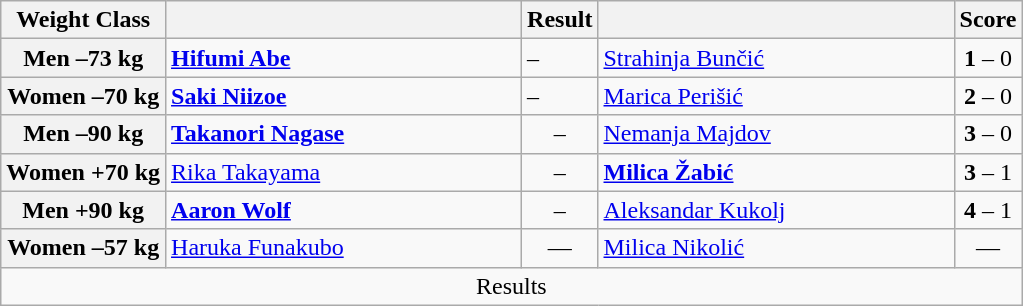<table class="wikitable">
<tr>
<th>Weight Class</th>
<th style="width: 230px;"></th>
<th>Result</th>
<th style="width: 230px;"></th>
<th>Score</th>
</tr>
<tr>
<th>Men –73 kg</th>
<td><strong><a href='#'>Hifumi Abe</a></strong></td>
<td><strong></strong> – </td>
<td><a href='#'>Strahinja Bunčić</a></td>
<td align=center><strong>1</strong> – 0</td>
</tr>
<tr>
<th>Women –70 kg</th>
<td><strong><a href='#'>Saki Niizoe</a></strong></td>
<td><strong></strong> – </td>
<td><a href='#'>Marica Perišić</a></td>
<td align=center><strong>2</strong> – 0</td>
</tr>
<tr>
<th>Men –90 kg</th>
<td><strong><a href='#'>Takanori Nagase</a></strong></td>
<td align=center><strong></strong> – </td>
<td><a href='#'>Nemanja Majdov</a></td>
<td align=center><strong>3</strong> – 0</td>
</tr>
<tr>
<th>Women +70 kg</th>
<td><a href='#'>Rika Takayama</a></td>
<td align=center> – <strong></strong></td>
<td><strong><a href='#'>Milica Žabić</a></strong></td>
<td align=center><strong>3</strong> – 1</td>
</tr>
<tr>
<th>Men +90 kg</th>
<td><strong><a href='#'>Aaron Wolf</a></strong></td>
<td align=center><strong></strong> – </td>
<td><a href='#'>Aleksandar Kukolj</a></td>
<td align=center><strong>4</strong> – 1</td>
</tr>
<tr>
<th>Women –57 kg</th>
<td><a href='#'>Haruka Funakubo</a></td>
<td align=center>—</td>
<td><a href='#'>Milica Nikolić</a></td>
<td align=center>—</td>
</tr>
<tr>
<td align=center colspan=5>Results</td>
</tr>
</table>
